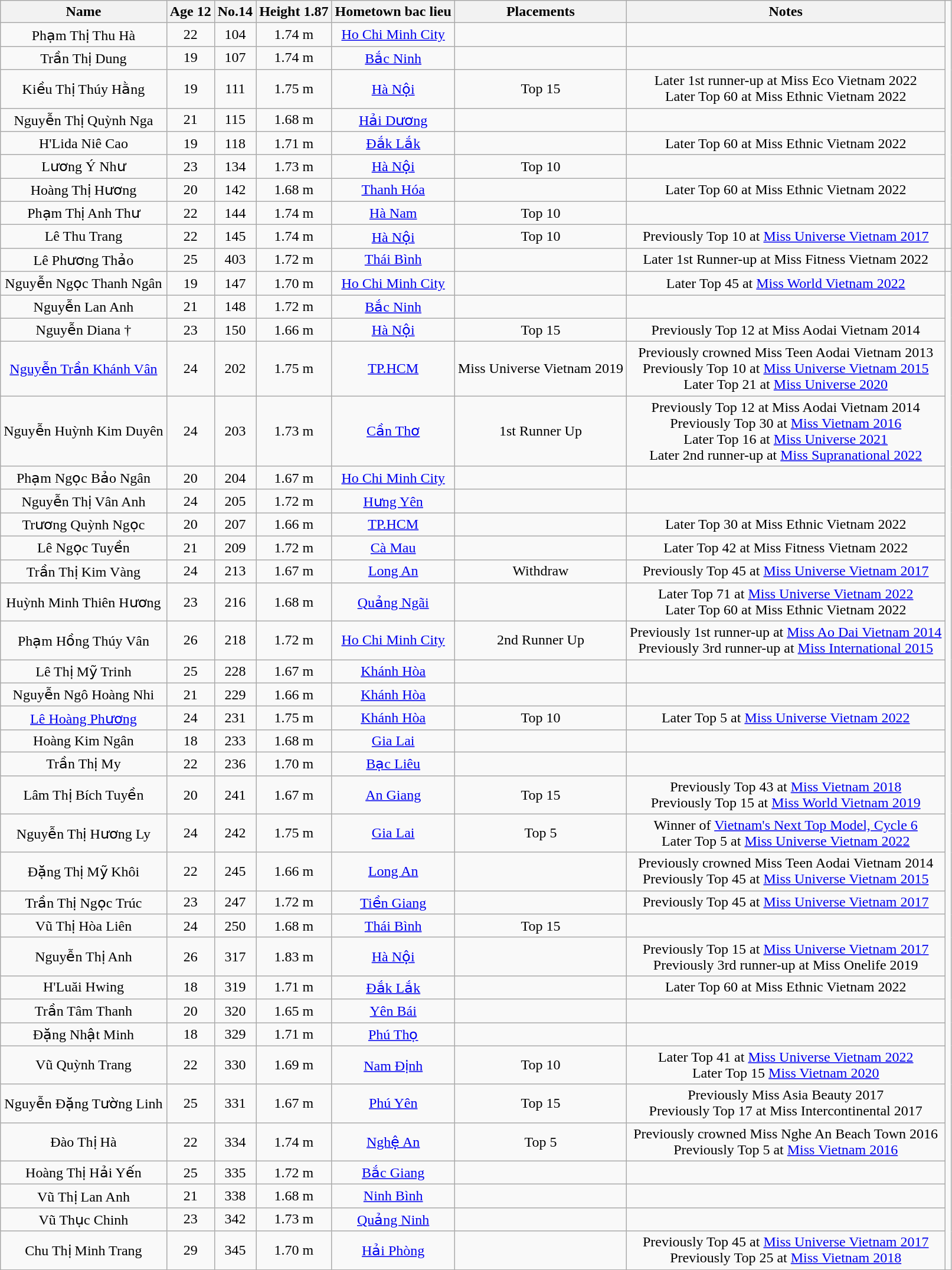<table class="wikitable sortable" style="text-align:center;">
<tr>
<th>Name</th>
<th>Age 12</th>
<th>No.14</th>
<th>Height 1.87</th>
<th>Hometown bac lieu</th>
<th>Placements</th>
<th>Notes</th>
</tr>
<tr>
<td>Phạm Thị Thu Hà</td>
<td>22</td>
<td>104</td>
<td>1.74 m</td>
<td><a href='#'>Ho Chi Minh City</a></td>
<td></td>
<td></td>
</tr>
<tr>
<td>Trần Thị Dung</td>
<td>19</td>
<td>107</td>
<td>1.74 m</td>
<td><a href='#'>Bắc Ninh</a></td>
<td></td>
<td></td>
</tr>
<tr>
<td>Kiều Thị Thúy Hằng</td>
<td>19</td>
<td>111</td>
<td>1.75 m</td>
<td><a href='#'>Hà Nội</a></td>
<td>Top 15</td>
<td>Later 1st runner-up at Miss Eco Vietnam 2022<br>Later Top 60 at Miss Ethnic Vietnam 2022</td>
</tr>
<tr>
<td>Nguyễn Thị Quỳnh Nga</td>
<td>21</td>
<td>115</td>
<td>1.68 m</td>
<td><a href='#'>Hải Dương</a></td>
<td></td>
<td></td>
</tr>
<tr>
<td>H'Lida Niê Cao</td>
<td>19</td>
<td>118</td>
<td>1.71 m</td>
<td><a href='#'>Đắk Lắk</a></td>
<td></td>
<td>Later Top 60 at Miss Ethnic Vietnam 2022</td>
</tr>
<tr>
<td>Lương Ý Như</td>
<td>23</td>
<td>134</td>
<td>1.73 m</td>
<td><a href='#'>Hà Nội</a></td>
<td>Top 10</td>
<td></td>
</tr>
<tr>
<td>Hoàng Thị Hương</td>
<td>20</td>
<td>142</td>
<td>1.68 m</td>
<td><a href='#'>Thanh Hóa</a></td>
<td></td>
<td>Later Top 60 at Miss Ethnic Vietnam 2022</td>
</tr>
<tr>
<td>Phạm Thị Anh Thư</td>
<td>22</td>
<td>144</td>
<td>1.74 m</td>
<td><a href='#'>Hà Nam</a></td>
<td>Top 10</td>
<td></td>
</tr>
<tr>
<td>Lê Thu Trang</td>
<td>22</td>
<td>145</td>
<td>1.74 m</td>
<td><a href='#'>Hà Nội</a></td>
<td>Top 10</td>
<td>Previously Top 10 at <a href='#'>Miss Universe Vietnam 2017</a></td>
<td></td>
</tr>
<tr>
<td>Lê Phương Thảo</td>
<td>25</td>
<td>403</td>
<td>1.72 m</td>
<td><a href='#'>Thái Bình</a></td>
<td></td>
<td>Later 1st Runner-up at Miss Fitness Vietnam 2022</td>
<td></td>
</tr>
<tr>
<td>Nguyễn Ngọc Thanh Ngân</td>
<td>19</td>
<td>147</td>
<td>1.70 m</td>
<td><a href='#'>Ho Chi Minh City</a></td>
<td></td>
<td>Later Top 45 at <a href='#'>Miss World Vietnam 2022</a></td>
</tr>
<tr>
<td>Nguyễn Lan Anh</td>
<td>21</td>
<td>148</td>
<td>1.72 m</td>
<td><a href='#'>Bắc Ninh</a></td>
<td></td>
<td></td>
</tr>
<tr>
<td>Nguyễn Diana †</td>
<td>23</td>
<td>150</td>
<td>1.66 m</td>
<td><a href='#'>Hà Nội</a></td>
<td>Top 15</td>
<td>Previously Top 12 at Miss Aodai Vietnam 2014</td>
</tr>
<tr>
<td><a href='#'>Nguyễn Trần Khánh Vân</a></td>
<td>24</td>
<td>202</td>
<td>1.75 m</td>
<td><a href='#'>TP.HCM</a></td>
<td>Miss Universe Vietnam 2019</td>
<td>Previously crowned Miss Teen Aodai Vietnam 2013<br>Previously Top 10 at <a href='#'>Miss Universe Vietnam 2015</a><br>Later Top 21 at <a href='#'>Miss Universe 2020</a></td>
</tr>
<tr>
<td>Nguyễn Huỳnh Kim Duyên</td>
<td>24</td>
<td>203</td>
<td>1.73 m</td>
<td><a href='#'>Cần Thơ</a></td>
<td>1st Runner Up</td>
<td>Previously Top 12 at Miss Aodai Vietnam 2014<br>Previously Top 30 at <a href='#'>Miss Vietnam 2016</a><br>Later Top 16 at <a href='#'>Miss Universe 2021</a><br>Later 2nd runner-up at <a href='#'>Miss Supranational 2022</a></td>
</tr>
<tr>
<td>Phạm Ngọc Bảo Ngân</td>
<td>20</td>
<td>204</td>
<td>1.67 m</td>
<td><a href='#'>Ho Chi Minh City</a></td>
<td></td>
<td></td>
</tr>
<tr>
<td>Nguyễn Thị Vân Anh</td>
<td>24</td>
<td>205</td>
<td>1.72 m</td>
<td><a href='#'>Hưng Yên</a></td>
<td></td>
<td></td>
</tr>
<tr>
<td>Trương Quỳnh Ngọc</td>
<td>20</td>
<td>207</td>
<td>1.66 m</td>
<td><a href='#'>TP.HCM</a></td>
<td></td>
<td>Later Top 30 at Miss Ethnic Vietnam 2022</td>
</tr>
<tr>
<td>Lê Ngọc Tuyền</td>
<td>21</td>
<td>209</td>
<td>1.72 m</td>
<td><a href='#'>Cà Mau</a></td>
<td></td>
<td>Later Top 42 at Miss Fitness Vietnam 2022</td>
</tr>
<tr>
<td>Trần Thị Kim Vàng</td>
<td>24</td>
<td>213</td>
<td>1.67 m</td>
<td><a href='#'>Long An</a></td>
<td>Withdraw</td>
<td>Previously Top 45 at <a href='#'>Miss Universe Vietnam 2017</a></td>
</tr>
<tr>
<td>Huỳnh Minh Thiên Hương</td>
<td>23</td>
<td>216</td>
<td>1.68 m</td>
<td><a href='#'>Quảng Ngãi</a></td>
<td></td>
<td>Later Top 71 at <a href='#'>Miss Universe Vietnam 2022</a><br>Later Top 60 at Miss Ethnic Vietnam 2022</td>
</tr>
<tr>
<td>Phạm Hồng Thúy Vân</td>
<td>26</td>
<td>218</td>
<td>1.72 m</td>
<td><a href='#'>Ho Chi Minh City</a></td>
<td>2nd Runner Up</td>
<td>Previously 1st runner-up at <a href='#'>Miss Ao Dai Vietnam 2014</a><br>Previously 3rd runner-up at <a href='#'>Miss International 2015</a></td>
</tr>
<tr>
<td>Lê Thị Mỹ Trinh</td>
<td>25</td>
<td>228</td>
<td>1.67 m</td>
<td><a href='#'>Khánh Hòa</a></td>
<td></td>
<td></td>
</tr>
<tr>
<td>Nguyễn Ngô Hoàng Nhi</td>
<td>21</td>
<td>229</td>
<td>1.66 m</td>
<td><a href='#'>Khánh Hòa</a></td>
<td></td>
<td></td>
</tr>
<tr>
<td><a href='#'>Lê Hoàng Phương</a></td>
<td>24</td>
<td>231</td>
<td>1.75 m</td>
<td><a href='#'>Khánh Hòa</a></td>
<td>Top 10</td>
<td>Later Top 5 at <a href='#'>Miss Universe Vietnam 2022</a></td>
</tr>
<tr>
<td>Hoàng Kim Ngân</td>
<td>18</td>
<td>233</td>
<td>1.68 m</td>
<td><a href='#'>Gia Lai</a></td>
<td></td>
<td></td>
</tr>
<tr>
<td>Trần Thị My</td>
<td>22</td>
<td>236</td>
<td>1.70 m</td>
<td><a href='#'>Bạc Liêu</a></td>
<td></td>
<td></td>
</tr>
<tr>
<td>Lâm Thị Bích Tuyền</td>
<td>20</td>
<td>241</td>
<td>1.67 m</td>
<td><a href='#'>An Giang</a></td>
<td>Top 15</td>
<td>Previously Top 43 at <a href='#'>Miss Vietnam 2018</a><br>Previously Top 15 at <a href='#'>Miss World Vietnam 2019</a></td>
</tr>
<tr>
<td>Nguyễn Thị Hương Ly</td>
<td>24</td>
<td>242</td>
<td>1.75 m</td>
<td><a href='#'>Gia Lai</a></td>
<td>Top 5</td>
<td>Winner of <a href='#'>Vietnam's Next Top Model, Cycle 6</a><br>Later Top 5 at <a href='#'>Miss Universe Vietnam 2022</a></td>
</tr>
<tr>
<td>Đặng Thị Mỹ Khôi</td>
<td>22</td>
<td>245</td>
<td>1.66 m</td>
<td><a href='#'>Long An</a></td>
<td></td>
<td>Previously crowned Miss Teen Aodai Vietnam 2014<br>Previously Top 45 at <a href='#'>Miss Universe Vietnam 2015</a></td>
</tr>
<tr>
<td>Trần Thị Ngọc Trúc</td>
<td>23</td>
<td>247</td>
<td>1.72 m</td>
<td><a href='#'>Tiền Giang</a></td>
<td></td>
<td>Previously Top 45 at <a href='#'>Miss Universe Vietnam 2017</a></td>
</tr>
<tr>
<td>Vũ Thị Hòa Liên</td>
<td>24</td>
<td>250</td>
<td>1.68 m</td>
<td><a href='#'>Thái Bình</a></td>
<td>Top 15</td>
<td></td>
</tr>
<tr>
<td>Nguyễn Thị Anh</td>
<td>26</td>
<td>317</td>
<td>1.83 m</td>
<td><a href='#'>Hà Nội</a></td>
<td></td>
<td>Previously Top 15 at <a href='#'>Miss Universe Vietnam 2017</a><br>Previously 3rd runner-up at Miss Onelife 2019</td>
</tr>
<tr>
<td>H'Luăi Hwing</td>
<td>18</td>
<td>319</td>
<td>1.71 m</td>
<td><a href='#'>Đắk Lắk</a></td>
<td></td>
<td>Later Top 60 at Miss Ethnic Vietnam 2022</td>
</tr>
<tr>
<td>Trần Tâm Thanh</td>
<td>20</td>
<td>320</td>
<td>1.65 m</td>
<td><a href='#'>Yên Bái</a></td>
<td></td>
<td></td>
</tr>
<tr>
<td>Đặng Nhật Minh</td>
<td>18</td>
<td>329</td>
<td>1.71 m</td>
<td><a href='#'>Phú Thọ</a></td>
<td></td>
<td></td>
</tr>
<tr>
<td>Vũ Quỳnh Trang</td>
<td>22</td>
<td>330</td>
<td>1.69 m</td>
<td><a href='#'>Nam Định</a></td>
<td>Top 10</td>
<td>Later Top 41 at <a href='#'>Miss Universe Vietnam 2022</a><br>Later Top 15 <a href='#'>Miss Vietnam 2020</a></td>
</tr>
<tr>
<td>Nguyễn Đặng Tường Linh</td>
<td>25</td>
<td>331</td>
<td>1.67 m</td>
<td><a href='#'>Phú Yên</a></td>
<td>Top 15</td>
<td>Previously Miss Asia Beauty 2017<br>Previously Top 17 at Miss Intercontinental 2017</td>
</tr>
<tr>
<td>Đào Thị Hà</td>
<td>22</td>
<td>334</td>
<td>1.74 m</td>
<td><a href='#'>Nghệ An</a></td>
<td>Top 5</td>
<td>Previously crowned Miss Nghe An Beach Town 2016<br>Previously Top 5 at <a href='#'>Miss Vietnam 2016</a></td>
</tr>
<tr>
<td>Hoàng Thị Hải Yến</td>
<td>25</td>
<td>335</td>
<td>1.72 m</td>
<td><a href='#'>Bắc Giang</a></td>
<td></td>
<td></td>
</tr>
<tr>
<td>Vũ Thị Lan Anh</td>
<td>21</td>
<td>338</td>
<td>1.68 m</td>
<td><a href='#'>Ninh Bình</a></td>
<td></td>
<td></td>
</tr>
<tr>
<td>Vũ Thục Chinh</td>
<td>23</td>
<td>342</td>
<td>1.73 m</td>
<td><a href='#'>Quảng Ninh</a></td>
<td></td>
<td></td>
</tr>
<tr>
<td>Chu Thị Minh Trang</td>
<td>29</td>
<td>345</td>
<td>1.70 m</td>
<td><a href='#'>Hải Phòng</a></td>
<td></td>
<td>Previously Top 45 at <a href='#'>Miss Universe Vietnam 2017</a><br>Previously Top 25 at <a href='#'>Miss Vietnam 2018</a></td>
</tr>
</table>
